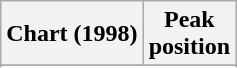<table class="wikitable sortable plainrowheaders" style="text-align:center">
<tr>
<th>Chart (1998)</th>
<th>Peak<br>position</th>
</tr>
<tr>
</tr>
<tr>
</tr>
<tr>
</tr>
</table>
